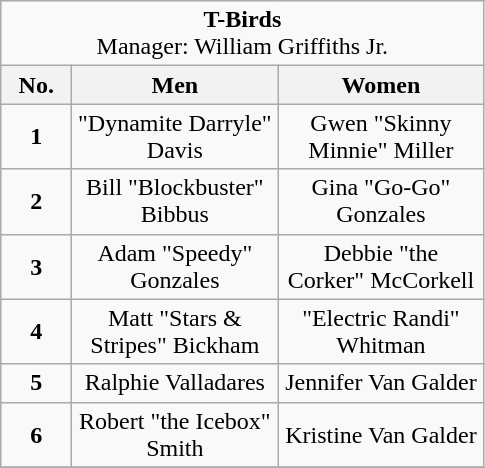<table class="wikitable" style="text-align:center">
<tr>
<td colspan="3"><strong>T-Birds</strong><br>Manager: William Griffiths Jr.</td>
</tr>
<tr>
<th style="width:40px;">No.</th>
<th style="width:130px;">Men</th>
<th style="width:130px;">Women</th>
</tr>
<tr>
<td><strong>1</strong></td>
<td>"Dynamite Darryle" Davis</td>
<td>Gwen "Skinny Minnie" Miller</td>
</tr>
<tr>
<td><strong>2</strong></td>
<td>Bill "Blockbuster" Bibbus</td>
<td>Gina "Go-Go" Gonzales</td>
</tr>
<tr>
<td><strong>3</strong></td>
<td>Adam "Speedy" Gonzales</td>
<td>Debbie "the Corker" McCorkell</td>
</tr>
<tr>
<td><strong>4</strong></td>
<td>Matt "Stars & Stripes" Bickham</td>
<td>"Electric Randi" Whitman</td>
</tr>
<tr>
<td><strong>5</strong></td>
<td>Ralphie Valladares</td>
<td>Jennifer Van Galder</td>
</tr>
<tr>
<td><strong>6</strong></td>
<td>Robert "the Icebox" Smith</td>
<td>Kristine Van Galder</td>
</tr>
<tr>
</tr>
</table>
